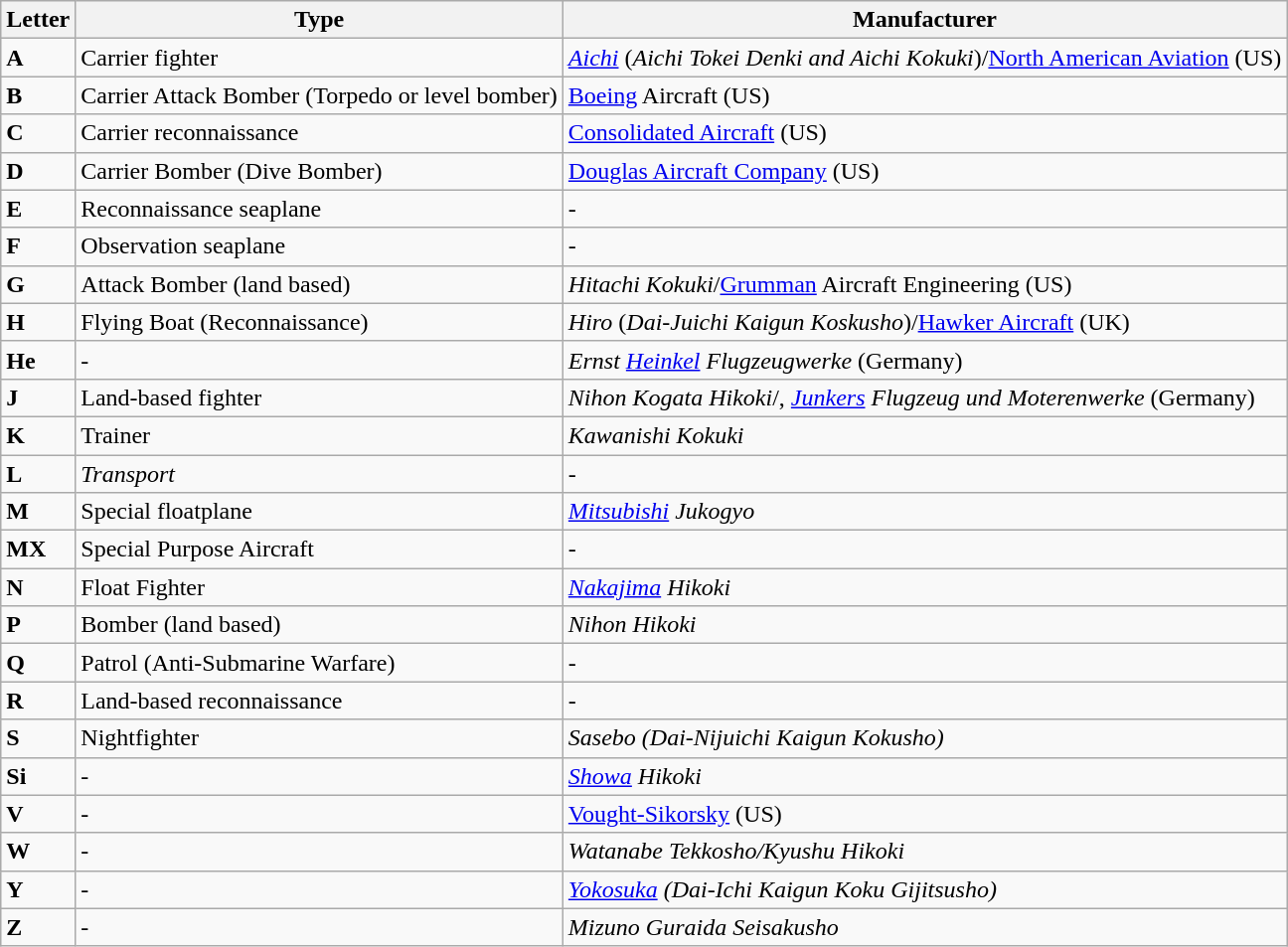<table class="wikitable">
<tr>
<th>Letter</th>
<th>Type</th>
<th>Manufacturer</th>
</tr>
<tr>
<td><strong>A</strong></td>
<td>Carrier fighter</td>
<td><em><a href='#'>Aichi</a></em> (<em>Aichi Tokei Denki and Aichi Kokuki</em>)/<a href='#'>North American Aviation</a> (US)</td>
</tr>
<tr>
<td><strong>B</strong></td>
<td>Carrier Attack Bomber (Torpedo or level bomber)</td>
<td><a href='#'>Boeing</a> Aircraft (US)</td>
</tr>
<tr>
<td><strong>C</strong></td>
<td>Carrier reconnaissance</td>
<td><a href='#'>Consolidated Aircraft</a> (US)</td>
</tr>
<tr>
<td><strong>D</strong></td>
<td>Carrier Bomber (Dive Bomber)</td>
<td><a href='#'>Douglas Aircraft Company</a> (US)</td>
</tr>
<tr>
<td><strong>E</strong></td>
<td>Reconnaissance seaplane</td>
<td><em>-</em></td>
</tr>
<tr>
<td><strong>F</strong></td>
<td>Observation seaplane</td>
<td><em>-</em></td>
</tr>
<tr>
<td><strong>G</strong></td>
<td>Attack Bomber (land based)</td>
<td><em>Hitachi Kokuki</em>/<a href='#'>Grumman</a> Aircraft Engineering (US)</td>
</tr>
<tr>
<td><strong>H</strong></td>
<td>Flying Boat (Reconnaissance)</td>
<td><em>Hiro</em> (<em>Dai-Juichi Kaigun Koskusho</em>)/<a href='#'>Hawker Aircraft</a> (UK)</td>
</tr>
<tr>
<td><strong>He</strong></td>
<td><em>-</em></td>
<td><em>Ernst <a href='#'>Heinkel</a> Flugzeugwerke</em> (Germany)</td>
</tr>
<tr>
<td><strong>J</strong></td>
<td>Land-based fighter</td>
<td><em>Nihon Kogata Hikoki</em>/, <em><a href='#'>Junkers</a> Flugzeug und Moterenwerke</em> (Germany)</td>
</tr>
<tr>
<td><strong>K</strong></td>
<td>Trainer</td>
<td><em>Kawanishi Kokuki</em></td>
</tr>
<tr>
<td><strong>L</strong></td>
<td><em>Transport</em></td>
<td><em>-</em></td>
</tr>
<tr>
<td><strong>M</strong></td>
<td>Special floatplane</td>
<td><em><a href='#'>Mitsubishi</a> Jukogyo</em></td>
</tr>
<tr>
<td><strong>MX</strong></td>
<td>Special Purpose Aircraft</td>
<td><em>-</em></td>
</tr>
<tr>
<td><strong>N</strong></td>
<td>Float Fighter</td>
<td><em><a href='#'>Nakajima</a> Hikoki</em></td>
</tr>
<tr>
<td><strong>P</strong></td>
<td>Bomber (land based)</td>
<td><em>Nihon Hikoki</em></td>
</tr>
<tr>
<td><strong>Q</strong></td>
<td>Patrol  (Anti-Submarine Warfare)</td>
<td><em>-</em></td>
</tr>
<tr>
<td><strong>R</strong></td>
<td>Land-based reconnaissance</td>
<td><em>-</em></td>
</tr>
<tr>
<td><strong>S</strong></td>
<td>Nightfighter</td>
<td><em>Sasebo (Dai-Nijuichi Kaigun Kokusho)</em></td>
</tr>
<tr>
<td><strong>Si</strong></td>
<td><em>-</em></td>
<td><em><a href='#'>Showa</a> Hikoki</em></td>
</tr>
<tr>
<td><strong>V</strong></td>
<td><em>-</em></td>
<td><a href='#'>Vought-Sikorsky</a> (US)</td>
</tr>
<tr>
<td><strong>W</strong></td>
<td><em>-</em></td>
<td><em>Watanabe Tekkosho/Kyushu Hikoki</em></td>
</tr>
<tr>
<td><strong>Y</strong></td>
<td><em>-</em></td>
<td><em><a href='#'>Yokosuka</a> (Dai-Ichi Kaigun Koku Gijitsusho)</em></td>
</tr>
<tr>
<td><strong>Z</strong></td>
<td><em>-</em></td>
<td><em>Mizuno Guraida Seisakusho</em></td>
</tr>
</table>
